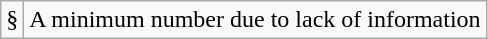<table class="wikitable">
<tr>
<td width:40px; text-align:center;">§</td>
<td>A minimum number due to lack of information</td>
</tr>
</table>
